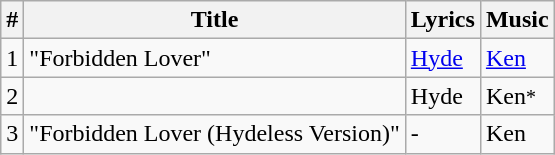<table class="wikitable">
<tr>
<th>#</th>
<th>Title</th>
<th>Lyrics</th>
<th>Music</th>
</tr>
<tr>
<td>1</td>
<td>"Forbidden Lover"</td>
<td><a href='#'>Hyde</a></td>
<td><a href='#'>Ken</a></td>
</tr>
<tr>
<td>2</td>
<td></td>
<td>Hyde</td>
<td>Ken<small>*</small></td>
</tr>
<tr>
<td>3</td>
<td>"Forbidden Lover (Hydeless Version)"</td>
<td>‐</td>
<td>Ken</td>
</tr>
</table>
